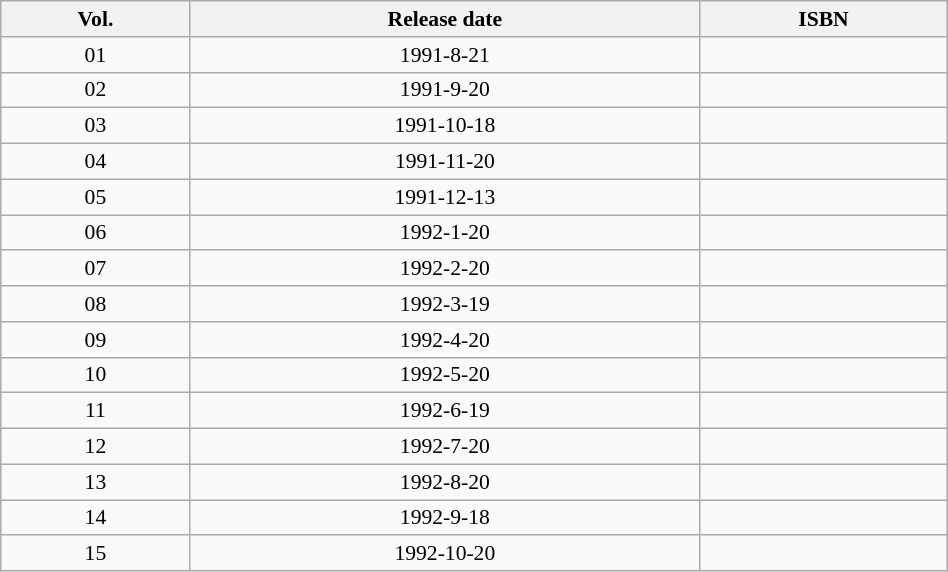<table class="wikitable" width="50%" style="font-size:90%;">
<tr>
<th width="20%">Vol.</th>
<th>Release date</th>
<th>ISBN</th>
</tr>
<tr align="center">
<td>01</td>
<td>1991-8-21</td>
<td></td>
</tr>
<tr align="center">
<td>02</td>
<td>1991-9-20</td>
<td></td>
</tr>
<tr align="center">
<td>03</td>
<td>1991-10-18</td>
<td></td>
</tr>
<tr align="center">
<td>04</td>
<td>1991-11-20</td>
<td></td>
</tr>
<tr align="center">
<td>05</td>
<td>1991-12-13</td>
<td></td>
</tr>
<tr align="center">
<td>06</td>
<td>1992-1-20</td>
<td></td>
</tr>
<tr align="center">
<td>07</td>
<td>1992-2-20</td>
<td></td>
</tr>
<tr align="center">
<td>08</td>
<td>1992-3-19</td>
<td></td>
</tr>
<tr align="center">
<td>09</td>
<td>1992-4-20</td>
<td></td>
</tr>
<tr align="center">
<td>10</td>
<td>1992-5-20</td>
<td></td>
</tr>
<tr align="center">
<td>11</td>
<td>1992-6-19</td>
<td></td>
</tr>
<tr align="center">
<td>12</td>
<td>1992-7-20</td>
<td></td>
</tr>
<tr align="center">
<td>13</td>
<td>1992-8-20</td>
<td></td>
</tr>
<tr align="center">
<td>14</td>
<td>1992-9-18</td>
<td></td>
</tr>
<tr align="center">
<td>15</td>
<td>1992-10-20</td>
<td></td>
</tr>
</table>
